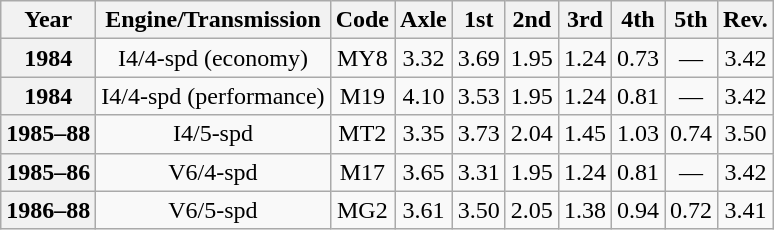<table class="wikitable" style="text-align:center;">
<tr>
<th scope="col">Year</th>
<th scope="col">Engine/Transmission</th>
<th scope="col">Code</th>
<th scope="col">Axle</th>
<th scope="col">1st</th>
<th scope="col">2nd</th>
<th scope="col">3rd</th>
<th scope="col">4th</th>
<th scope="col">5th</th>
<th scope="col">Rev.</th>
</tr>
<tr>
<th scope="row">1984</th>
<td>I4/4-spd (economy)</td>
<td>MY8</td>
<td>3.32</td>
<td>3.69</td>
<td>1.95</td>
<td>1.24</td>
<td>0.73</td>
<td>—</td>
<td>3.42</td>
</tr>
<tr>
<th scope="row">1984</th>
<td>I4/4-spd (performance)</td>
<td>M19</td>
<td>4.10</td>
<td>3.53</td>
<td>1.95</td>
<td>1.24</td>
<td>0.81</td>
<td>—</td>
<td>3.42</td>
</tr>
<tr>
<th scope="row">1985–88</th>
<td>I4/5-spd</td>
<td>MT2</td>
<td>3.35</td>
<td>3.73</td>
<td>2.04</td>
<td>1.45</td>
<td>1.03</td>
<td>0.74</td>
<td>3.50</td>
</tr>
<tr>
<th scope="row">1985–86</th>
<td>V6/4-spd</td>
<td>M17</td>
<td>3.65</td>
<td>3.31</td>
<td>1.95</td>
<td>1.24</td>
<td>0.81</td>
<td>—</td>
<td>3.42</td>
</tr>
<tr>
<th scope="row">1986–88</th>
<td>V6/5-spd</td>
<td>MG2</td>
<td>3.61</td>
<td>3.50</td>
<td>2.05</td>
<td>1.38</td>
<td>0.94</td>
<td>0.72</td>
<td>3.41</td>
</tr>
</table>
